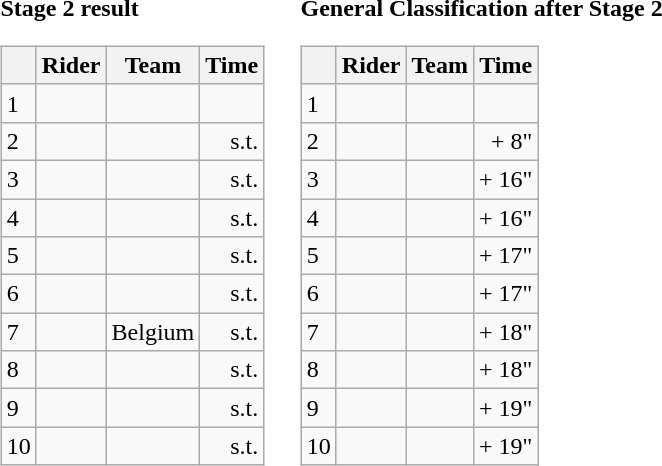<table>
<tr>
<td><strong>Stage 2 result</strong><br><table class="wikitable">
<tr>
<th></th>
<th>Rider</th>
<th>Team</th>
<th>Time</th>
</tr>
<tr>
<td>1</td>
<td> </td>
<td></td>
<td align="right"></td>
</tr>
<tr>
<td>2</td>
<td> </td>
<td></td>
<td align="right">s.t.</td>
</tr>
<tr>
<td>3</td>
<td></td>
<td></td>
<td align="right">s.t.</td>
</tr>
<tr>
<td>4</td>
<td></td>
<td></td>
<td align="right">s.t.</td>
</tr>
<tr>
<td>5</td>
<td></td>
<td></td>
<td align="right">s.t.</td>
</tr>
<tr>
<td>6</td>
<td></td>
<td></td>
<td align="right">s.t.</td>
</tr>
<tr>
<td>7</td>
<td></td>
<td>Belgium</td>
<td align="right">s.t.</td>
</tr>
<tr>
<td>8</td>
<td></td>
<td></td>
<td align="right">s.t.</td>
</tr>
<tr>
<td>9</td>
<td></td>
<td></td>
<td align="right">s.t.</td>
</tr>
<tr>
<td>10</td>
<td></td>
<td></td>
<td align="right">s.t.</td>
</tr>
</table>
</td>
<td></td>
<td><strong>General Classification after Stage 2</strong><br><table class="wikitable">
<tr>
<th></th>
<th>Rider</th>
<th>Team</th>
<th>Time</th>
</tr>
<tr>
<td>1</td>
<td> </td>
<td></td>
<td align="right"></td>
</tr>
<tr>
<td>2</td>
<td></td>
<td></td>
<td align="right">+ 8"</td>
</tr>
<tr>
<td>3</td>
<td> </td>
<td></td>
<td align="right">+ 16"</td>
</tr>
<tr>
<td>4</td>
<td></td>
<td></td>
<td align="right">+ 16"</td>
</tr>
<tr>
<td>5</td>
<td></td>
<td></td>
<td align="right">+ 17"</td>
</tr>
<tr>
<td>6</td>
<td></td>
<td></td>
<td align="right">+ 17"</td>
</tr>
<tr>
<td>7</td>
<td></td>
<td></td>
<td align="right">+ 18"</td>
</tr>
<tr>
<td>8</td>
<td></td>
<td></td>
<td align="right">+ 18"</td>
</tr>
<tr>
<td>9</td>
<td> </td>
<td></td>
<td align="right">+ 19"</td>
</tr>
<tr>
<td>10</td>
<td></td>
<td></td>
<td align="right">+ 19"</td>
</tr>
</table>
</td>
</tr>
</table>
